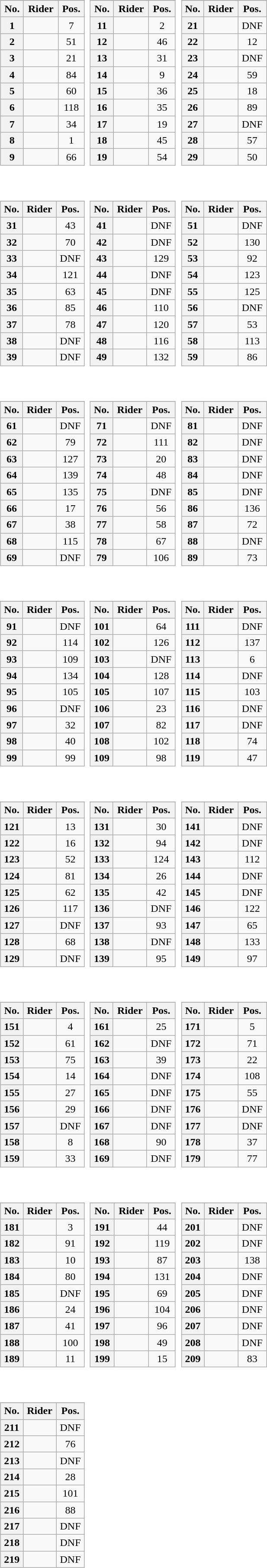<table>
<tr valign="top">
<td style="width:33%;"><br><table class="wikitable plainrowheaders" style="width:97%">
<tr>
</tr>
<tr style="text-align:center;">
<th scope="col">No.</th>
<th scope="col">Rider</th>
<th scope="col">Pos.</th>
</tr>
<tr>
<th scope="row" style="text-align:center;">1</th>
<td></td>
<td style="text-align:center;">7</td>
</tr>
<tr>
<th scope="row" style="text-align:center;">2</th>
<td></td>
<td style="text-align:center;">51</td>
</tr>
<tr>
<th scope="row" style="text-align:center;">3</th>
<td></td>
<td style="text-align:center;">21</td>
</tr>
<tr>
<th scope="row" style="text-align:center;">4</th>
<td></td>
<td style="text-align:center;">84</td>
</tr>
<tr>
<th scope="row" style="text-align:center;">5</th>
<td></td>
<td style="text-align:center;">60</td>
</tr>
<tr>
<th scope="row" style="text-align:center;">6</th>
<td></td>
<td style="text-align:center;">118</td>
</tr>
<tr>
<th scope="row" style="text-align:center;">7</th>
<td></td>
<td style="text-align:center;">34</td>
</tr>
<tr>
<th scope="row" style="text-align:center;">8</th>
<td></td>
<td style="text-align:center;">1</td>
</tr>
<tr>
<th scope="row" style="text-align:center;">9</th>
<td></td>
<td style="text-align:center;">66</td>
</tr>
</table>
</td>
<td><br><table class="wikitable plainrowheaders" style="width:97%">
<tr>
</tr>
<tr style="text-align:center;">
<th scope="col">No.</th>
<th scope="col">Rider</th>
<th scope="col">Pos.</th>
</tr>
<tr>
<th scope="row" style="text-align:center;">11</th>
<td></td>
<td style="text-align:center;">2</td>
</tr>
<tr>
<th scope="row" style="text-align:center;">12</th>
<td></td>
<td style="text-align:center;">46</td>
</tr>
<tr>
<th scope="row" style="text-align:center;">13</th>
<td></td>
<td style="text-align:center;">31</td>
</tr>
<tr>
<th scope="row" style="text-align:center;">14</th>
<td></td>
<td style="text-align:center;">9</td>
</tr>
<tr>
<th scope="row" style="text-align:center;">15</th>
<td></td>
<td style="text-align:center;">36</td>
</tr>
<tr>
<th scope="row" style="text-align:center;">16</th>
<td></td>
<td style="text-align:center;">35</td>
</tr>
<tr>
<th scope="row" style="text-align:center;">17</th>
<td></td>
<td style="text-align:center;">19</td>
</tr>
<tr>
<th scope="row" style="text-align:center;">18</th>
<td></td>
<td style="text-align:center;">45</td>
</tr>
<tr>
<th scope="row" style="text-align:center;">19</th>
<td></td>
<td style="text-align:center;">54</td>
</tr>
</table>
</td>
<td><br><table class="wikitable plainrowheaders" style="width:97%">
<tr>
</tr>
<tr style="text-align:center;">
<th scope="col">No.</th>
<th scope="col">Rider</th>
<th scope="col">Pos.</th>
</tr>
<tr>
<th scope="row" style="text-align:center;">21</th>
<td></td>
<td style="text-align:center;">DNF</td>
</tr>
<tr>
<th scope="row" style="text-align:center;">22</th>
<td></td>
<td style="text-align:center;">12</td>
</tr>
<tr>
<th scope="row" style="text-align:center;">23</th>
<td></td>
<td style="text-align:center;">DNF</td>
</tr>
<tr>
<th scope="row" style="text-align:center;">24</th>
<td></td>
<td style="text-align:center;">59</td>
</tr>
<tr>
<th scope="row" style="text-align:center;">25</th>
<td></td>
<td style="text-align:center;">18</td>
</tr>
<tr>
<th scope="row" style="text-align:center;">26</th>
<td></td>
<td style="text-align:center;">89</td>
</tr>
<tr>
<th scope="row" style="text-align:center;">27</th>
<td></td>
<td style="text-align:center;">DNF</td>
</tr>
<tr>
<th scope="row" style="text-align:center;">28</th>
<td></td>
<td style="text-align:center;">57</td>
</tr>
<tr>
<th scope="row" style="text-align:center;">29</th>
<td></td>
<td style="text-align:center;">50</td>
</tr>
</table>
</td>
</tr>
<tr valign="top">
<td><br><table class="wikitable plainrowheaders" style="width:97%">
<tr>
</tr>
<tr style="text-align:center;">
<th scope="col">No.</th>
<th scope="col">Rider</th>
<th scope="col">Pos.</th>
</tr>
<tr>
<th scope="row" style="text-align:center;">31</th>
<td></td>
<td style="text-align:center;">43</td>
</tr>
<tr>
<th scope="row" style="text-align:center;">32</th>
<td></td>
<td style="text-align:center;">70</td>
</tr>
<tr>
<th scope="row" style="text-align:center;">33</th>
<td></td>
<td style="text-align:center;">DNF</td>
</tr>
<tr>
<th scope="row" style="text-align:center;">34</th>
<td></td>
<td style="text-align:center;">121</td>
</tr>
<tr>
<th scope="row" style="text-align:center;">35</th>
<td></td>
<td style="text-align:center;">63</td>
</tr>
<tr>
<th scope="row" style="text-align:center;">36</th>
<td></td>
<td style="text-align:center;">85</td>
</tr>
<tr>
<th scope="row" style="text-align:center;">37</th>
<td></td>
<td style="text-align:center;">78</td>
</tr>
<tr>
<th scope="row" style="text-align:center;">38</th>
<td></td>
<td style="text-align:center;">DNF</td>
</tr>
<tr>
<th scope="row" style="text-align:center;">39</th>
<td></td>
<td style="text-align:center;">DNF</td>
</tr>
</table>
</td>
<td><br><table class="wikitable plainrowheaders" style="width:97%">
<tr>
</tr>
<tr style="text-align:center;">
<th scope="col">No.</th>
<th scope="col">Rider</th>
<th scope="col">Pos.</th>
</tr>
<tr>
<th scope="row" style="text-align:center;">41</th>
<td></td>
<td style="text-align:center;">DNF</td>
</tr>
<tr>
<th scope="row" style="text-align:center;">42</th>
<td></td>
<td style="text-align:center;">DNF</td>
</tr>
<tr>
<th scope="row" style="text-align:center;">43</th>
<td></td>
<td style="text-align:center;">129</td>
</tr>
<tr>
<th scope="row" style="text-align:center;">44</th>
<td></td>
<td style="text-align:center;">DNF</td>
</tr>
<tr>
<th scope="row" style="text-align:center;">45</th>
<td></td>
<td style="text-align:center;">DNF</td>
</tr>
<tr>
<th scope="row" style="text-align:center;">46</th>
<td></td>
<td style="text-align:center;">110</td>
</tr>
<tr>
<th scope="row" style="text-align:center;">47</th>
<td></td>
<td style="text-align:center;">120</td>
</tr>
<tr>
<th scope="row" style="text-align:center;">48</th>
<td></td>
<td style="text-align:center;">116</td>
</tr>
<tr>
<th scope="row" style="text-align:center;">49</th>
<td></td>
<td style="text-align:center;">132</td>
</tr>
</table>
</td>
<td><br><table class="wikitable plainrowheaders" style="width:97%">
<tr>
</tr>
<tr style="text-align:center;">
<th scope="col">No.</th>
<th scope="col">Rider</th>
<th scope="col">Pos.</th>
</tr>
<tr>
<th scope="row" style="text-align:center;">51</th>
<td></td>
<td style="text-align:center;">DNF</td>
</tr>
<tr>
<th scope="row" style="text-align:center;">52</th>
<td></td>
<td style="text-align:center;">130</td>
</tr>
<tr>
<th scope="row" style="text-align:center;">53</th>
<td></td>
<td style="text-align:center;">92</td>
</tr>
<tr>
<th scope="row" style="text-align:center;">54</th>
<td></td>
<td style="text-align:center;">123</td>
</tr>
<tr>
<th scope="row" style="text-align:center;">55</th>
<td></td>
<td style="text-align:center;">125</td>
</tr>
<tr>
<th scope="row" style="text-align:center;">56</th>
<td></td>
<td style="text-align:center;">DNF</td>
</tr>
<tr>
<th scope="row" style="text-align:center;">57</th>
<td></td>
<td style="text-align:center;">53</td>
</tr>
<tr>
<th scope="row" style="text-align:center;">58</th>
<td></td>
<td style="text-align:center;">113</td>
</tr>
<tr>
<th scope="row" style="text-align:center;">59</th>
<td></td>
<td style="text-align:center;">86</td>
</tr>
</table>
</td>
</tr>
<tr valign="top">
<td><br><table class="wikitable plainrowheaders" style="width:97%">
<tr>
</tr>
<tr style="text-align:center;">
<th scope="col">No.</th>
<th scope="col">Rider</th>
<th scope="col">Pos.</th>
</tr>
<tr>
<th scope="row" style="text-align:center;">61</th>
<td></td>
<td style="text-align:center;">DNF</td>
</tr>
<tr>
<th scope="row" style="text-align:center;">62</th>
<td></td>
<td style="text-align:center;">79</td>
</tr>
<tr>
<th scope="row" style="text-align:center;">63</th>
<td></td>
<td style="text-align:center;">127</td>
</tr>
<tr>
<th scope="row" style="text-align:center;">64</th>
<td></td>
<td style="text-align:center;">139</td>
</tr>
<tr>
<th scope="row" style="text-align:center;">65</th>
<td></td>
<td style="text-align:center;">135</td>
</tr>
<tr>
<th scope="row" style="text-align:center;">66</th>
<td></td>
<td style="text-align:center;">17</td>
</tr>
<tr>
<th scope="row" style="text-align:center;">67</th>
<td></td>
<td style="text-align:center;">38</td>
</tr>
<tr>
<th scope="row" style="text-align:center;">68</th>
<td></td>
<td style="text-align:center;">115</td>
</tr>
<tr>
<th scope="row" style="text-align:center;">69</th>
<td></td>
<td style="text-align:center;">DNF</td>
</tr>
</table>
</td>
<td><br><table class="wikitable plainrowheaders" style="width:97%">
<tr>
</tr>
<tr style="text-align:center;">
<th scope="col">No.</th>
<th scope="col">Rider</th>
<th scope="col">Pos.</th>
</tr>
<tr>
<th scope="row" style="text-align:center;">71</th>
<td></td>
<td style="text-align:center;">DNF</td>
</tr>
<tr>
<th scope="row" style="text-align:center;">72</th>
<td></td>
<td style="text-align:center;">111</td>
</tr>
<tr>
<th scope="row" style="text-align:center;">73</th>
<td></td>
<td style="text-align:center;">20</td>
</tr>
<tr>
<th scope="row" style="text-align:center;">74</th>
<td></td>
<td style="text-align:center;">48</td>
</tr>
<tr>
<th scope="row" style="text-align:center;">75</th>
<td></td>
<td style="text-align:center;">DNF</td>
</tr>
<tr>
<th scope="row" style="text-align:center;">76</th>
<td></td>
<td style="text-align:center;">56</td>
</tr>
<tr>
<th scope="row" style="text-align:center;">77</th>
<td></td>
<td style="text-align:center;">58</td>
</tr>
<tr>
<th scope="row" style="text-align:center;">78</th>
<td></td>
<td style="text-align:center;">67</td>
</tr>
<tr>
<th scope="row" style="text-align:center;">79</th>
<td></td>
<td style="text-align:center;">106</td>
</tr>
</table>
</td>
<td><br><table class="wikitable plainrowheaders" style="width:97%">
<tr>
</tr>
<tr style="text-align:center;">
<th scope="col">No.</th>
<th scope="col">Rider</th>
<th scope="col">Pos.</th>
</tr>
<tr>
<th scope="row" style="text-align:center;">81</th>
<td></td>
<td style="text-align:center;">DNF</td>
</tr>
<tr>
<th scope="row" style="text-align:center;">82</th>
<td></td>
<td style="text-align:center;">DNF</td>
</tr>
<tr>
<th scope="row" style="text-align:center;">83</th>
<td></td>
<td style="text-align:center;">DNF</td>
</tr>
<tr>
<th scope="row" style="text-align:center;">84</th>
<td></td>
<td style="text-align:center;">DNF</td>
</tr>
<tr>
<th scope="row" style="text-align:center;">85</th>
<td></td>
<td style="text-align:center;">DNF</td>
</tr>
<tr>
<th scope="row" style="text-align:center;">86</th>
<td></td>
<td style="text-align:center;">136</td>
</tr>
<tr>
<th scope="row" style="text-align:center;">87</th>
<td></td>
<td style="text-align:center;">72</td>
</tr>
<tr>
<th scope="row" style="text-align:center;">88</th>
<td></td>
<td style="text-align:center;">DNF</td>
</tr>
<tr>
<th scope="row" style="text-align:center;">89</th>
<td></td>
<td style="text-align:center;">73</td>
</tr>
</table>
</td>
</tr>
<tr valign="top">
<td><br><table class="wikitable plainrowheaders" style="width:97%">
<tr>
</tr>
<tr style="text-align:center;">
<th scope="col">No.</th>
<th scope="col">Rider</th>
<th scope="col">Pos.</th>
</tr>
<tr>
<th scope="row" style="text-align:center;">91</th>
<td></td>
<td style="text-align:center;">DNF</td>
</tr>
<tr>
<th scope="row" style="text-align:center;">92</th>
<td></td>
<td style="text-align:center;">114</td>
</tr>
<tr>
<th scope="row" style="text-align:center;">93</th>
<td></td>
<td style="text-align:center;">109</td>
</tr>
<tr>
<th scope="row" style="text-align:center;">94</th>
<td></td>
<td style="text-align:center;">134</td>
</tr>
<tr>
<th scope="row" style="text-align:center;">95</th>
<td></td>
<td style="text-align:center;">105</td>
</tr>
<tr>
<th scope="row" style="text-align:center;">96</th>
<td></td>
<td style="text-align:center;">DNF</td>
</tr>
<tr>
<th scope="row" style="text-align:center;">97</th>
<td></td>
<td style="text-align:center;">32</td>
</tr>
<tr>
<th scope="row" style="text-align:center;">98</th>
<td></td>
<td style="text-align:center;">40</td>
</tr>
<tr>
<th scope="row" style="text-align:center;">99</th>
<td></td>
<td style="text-align:center;">99</td>
</tr>
</table>
</td>
<td><br><table class="wikitable plainrowheaders" style="width:97%">
<tr>
</tr>
<tr style="text-align:center;">
<th scope="col">No.</th>
<th scope="col">Rider</th>
<th scope="col">Pos.</th>
</tr>
<tr>
<th scope="row" style="text-align:center;">101</th>
<td></td>
<td style="text-align:center;">64</td>
</tr>
<tr>
<th scope="row" style="text-align:center;">102</th>
<td></td>
<td style="text-align:center;">126</td>
</tr>
<tr>
<th scope="row" style="text-align:center;">103</th>
<td></td>
<td style="text-align:center;">DNF</td>
</tr>
<tr>
<th scope="row" style="text-align:center;">104</th>
<td></td>
<td style="text-align:center;">128</td>
</tr>
<tr>
<th scope="row" style="text-align:center;">105</th>
<td></td>
<td style="text-align:center;">107</td>
</tr>
<tr>
<th scope="row" style="text-align:center;">106</th>
<td></td>
<td style="text-align:center;">23</td>
</tr>
<tr>
<th scope="row" style="text-align:center;">107</th>
<td></td>
<td style="text-align:center;">82</td>
</tr>
<tr>
<th scope="row" style="text-align:center;">108</th>
<td></td>
<td style="text-align:center;">102</td>
</tr>
<tr>
<th scope="row" style="text-align:center;">109</th>
<td></td>
<td style="text-align:center;">98</td>
</tr>
</table>
</td>
<td><br><table class="wikitable plainrowheaders" style="width:97%">
<tr>
</tr>
<tr style="text-align:center;">
<th scope="col">No.</th>
<th scope="col">Rider</th>
<th scope="col">Pos.</th>
</tr>
<tr>
<th scope="row" style="text-align:center;">111</th>
<td></td>
<td style="text-align:center;">DNF</td>
</tr>
<tr>
<th scope="row" style="text-align:center;">112</th>
<td></td>
<td style="text-align:center;">137</td>
</tr>
<tr>
<th scope="row" style="text-align:center;">113</th>
<td></td>
<td style="text-align:center;">6</td>
</tr>
<tr>
<th scope="row" style="text-align:center;">114</th>
<td></td>
<td style="text-align:center;">DNF</td>
</tr>
<tr>
<th scope="row" style="text-align:center;">115</th>
<td></td>
<td style="text-align:center;">103</td>
</tr>
<tr>
<th scope="row" style="text-align:center;">116</th>
<td></td>
<td style="text-align:center;">DNF</td>
</tr>
<tr>
<th scope="row" style="text-align:center;">117</th>
<td></td>
<td style="text-align:center;">DNF</td>
</tr>
<tr>
<th scope="row" style="text-align:center;">118</th>
<td></td>
<td style="text-align:center;">74</td>
</tr>
<tr>
<th scope="row" style="text-align:center;">119</th>
<td></td>
<td style="text-align:center;">47</td>
</tr>
</table>
</td>
</tr>
<tr valign="top">
<td><br><table class="wikitable plainrowheaders" style="width:97%">
<tr>
</tr>
<tr style="text-align:center;">
<th scope="col">No.</th>
<th scope="col">Rider</th>
<th scope="col">Pos.</th>
</tr>
<tr>
<th scope="row" style="text-align:center;">121</th>
<td></td>
<td style="text-align:center;">13</td>
</tr>
<tr>
<th scope="row" style="text-align:center;">122</th>
<td></td>
<td style="text-align:center;">16</td>
</tr>
<tr>
<th scope="row" style="text-align:center;">123</th>
<td></td>
<td style="text-align:center;">52</td>
</tr>
<tr>
<th scope="row" style="text-align:center;">124</th>
<td></td>
<td style="text-align:center;">81</td>
</tr>
<tr>
<th scope="row" style="text-align:center;">125</th>
<td></td>
<td style="text-align:center;">62</td>
</tr>
<tr>
<th scope="row" style="text-align:center;">126</th>
<td></td>
<td style="text-align:center;">117</td>
</tr>
<tr>
<th scope="row" style="text-align:center;">127</th>
<td></td>
<td style="text-align:center;">DNF</td>
</tr>
<tr>
<th scope="row" style="text-align:center;">128</th>
<td></td>
<td style="text-align:center;">68</td>
</tr>
<tr>
<th scope="row" style="text-align:center;">129</th>
<td></td>
<td style="text-align:center;">DNF</td>
</tr>
</table>
</td>
<td><br><table class="wikitable plainrowheaders" style="width:97%">
<tr>
</tr>
<tr style="text-align:center;">
<th scope="col">No.</th>
<th scope="col">Rider</th>
<th scope="col">Pos.</th>
</tr>
<tr>
<th scope="row" style="text-align:center;">131</th>
<td></td>
<td style="text-align:center;">30</td>
</tr>
<tr>
<th scope="row" style="text-align:center;">132</th>
<td></td>
<td style="text-align:center;">94</td>
</tr>
<tr>
<th scope="row" style="text-align:center;">133</th>
<td></td>
<td style="text-align:center;">124</td>
</tr>
<tr>
<th scope="row" style="text-align:center;">134</th>
<td></td>
<td style="text-align:center;">26</td>
</tr>
<tr>
<th scope="row" style="text-align:center;">135</th>
<td></td>
<td style="text-align:center;">42</td>
</tr>
<tr>
<th scope="row" style="text-align:center;">136</th>
<td></td>
<td style="text-align:center;">DNF</td>
</tr>
<tr>
<th scope="row" style="text-align:center;">137</th>
<td></td>
<td style="text-align:center;">93</td>
</tr>
<tr>
<th scope="row" style="text-align:center;">138</th>
<td></td>
<td style="text-align:center;">DNF</td>
</tr>
<tr>
<th scope="row" style="text-align:center;">139</th>
<td></td>
<td style="text-align:center;">95</td>
</tr>
</table>
</td>
<td><br><table class="wikitable plainrowheaders" style="width:97%">
<tr>
</tr>
<tr style="text-align:center;">
<th scope="col">No.</th>
<th scope="col">Rider</th>
<th scope="col">Pos.</th>
</tr>
<tr>
<th scope="row" style="text-align:center;">141</th>
<td></td>
<td style="text-align:center;">DNF</td>
</tr>
<tr>
<th scope="row" style="text-align:center;">142</th>
<td></td>
<td style="text-align:center;">DNF</td>
</tr>
<tr>
<th scope="row" style="text-align:center;">143</th>
<td></td>
<td style="text-align:center;">112</td>
</tr>
<tr>
<th scope="row" style="text-align:center;">144</th>
<td></td>
<td style="text-align:center;">DNF</td>
</tr>
<tr>
<th scope="row" style="text-align:center;">145</th>
<td></td>
<td style="text-align:center;">DNF</td>
</tr>
<tr>
<th scope="row" style="text-align:center;">146</th>
<td></td>
<td style="text-align:center;">122</td>
</tr>
<tr>
<th scope="row" style="text-align:center;">147</th>
<td></td>
<td style="text-align:center;">65</td>
</tr>
<tr>
<th scope="row" style="text-align:center;">148</th>
<td></td>
<td style="text-align:center;">133</td>
</tr>
<tr>
<th scope="row" style="text-align:center;">149</th>
<td></td>
<td style="text-align:center;">97</td>
</tr>
</table>
</td>
</tr>
<tr valign="top">
<td><br><table class="wikitable plainrowheaders" style="width:97%">
<tr>
</tr>
<tr style="text-align:center;">
<th scope="col">No.</th>
<th scope="col">Rider</th>
<th scope="col">Pos.</th>
</tr>
<tr>
<th scope="row" style="text-align:center;">151</th>
<td></td>
<td style="text-align:center;">4</td>
</tr>
<tr>
<th scope="row" style="text-align:center;">152</th>
<td></td>
<td style="text-align:center;">61</td>
</tr>
<tr>
<th scope="row" style="text-align:center;">153</th>
<td></td>
<td style="text-align:center;">75</td>
</tr>
<tr>
<th scope="row" style="text-align:center;">154</th>
<td></td>
<td style="text-align:center;">14</td>
</tr>
<tr>
<th scope="row" style="text-align:center;">155</th>
<td></td>
<td style="text-align:center;">27</td>
</tr>
<tr>
<th scope="row" style="text-align:center;">156</th>
<td></td>
<td style="text-align:center;">29</td>
</tr>
<tr>
<th scope="row" style="text-align:center;">157</th>
<td></td>
<td style="text-align:center;">DNF</td>
</tr>
<tr>
<th scope="row" style="text-align:center;">158</th>
<td></td>
<td style="text-align:center;">8</td>
</tr>
<tr>
<th scope="row" style="text-align:center;">159</th>
<td></td>
<td style="text-align:center;">33</td>
</tr>
</table>
</td>
<td><br><table class="wikitable plainrowheaders" style="width:97%">
<tr>
</tr>
<tr style="text-align:center;">
<th scope="col">No.</th>
<th scope="col">Rider</th>
<th scope="col">Pos.</th>
</tr>
<tr>
<th scope="row" style="text-align:center;">161</th>
<td></td>
<td style="text-align:center;">25</td>
</tr>
<tr>
<th scope="row" style="text-align:center;">162</th>
<td></td>
<td style="text-align:center;">DNF</td>
</tr>
<tr>
<th scope="row" style="text-align:center;">163</th>
<td></td>
<td style="text-align:center;">39</td>
</tr>
<tr>
<th scope="row" style="text-align:center;">164</th>
<td></td>
<td style="text-align:center;">DNF</td>
</tr>
<tr>
<th scope="row" style="text-align:center;">165</th>
<td></td>
<td style="text-align:center;">DNF</td>
</tr>
<tr>
<th scope="row" style="text-align:center;">166</th>
<td></td>
<td style="text-align:center;">DNF</td>
</tr>
<tr>
<th scope="row" style="text-align:center;">167</th>
<td></td>
<td style="text-align:center;">DNF</td>
</tr>
<tr>
<th scope="row" style="text-align:center;">168</th>
<td></td>
<td style="text-align:center;">90</td>
</tr>
<tr>
<th scope="row" style="text-align:center;">169</th>
<td></td>
<td style="text-align:center;">DNF</td>
</tr>
</table>
</td>
<td><br><table class="wikitable plainrowheaders" style="width:97%">
<tr>
</tr>
<tr style="text-align:center;">
<th scope="col">No.</th>
<th scope="col">Rider</th>
<th scope="col">Pos.</th>
</tr>
<tr>
<th scope="row" style="text-align:center;">171</th>
<td></td>
<td style="text-align:center;">5</td>
</tr>
<tr>
<th scope="row" style="text-align:center;">172</th>
<td></td>
<td style="text-align:center;">71</td>
</tr>
<tr>
<th scope="row" style="text-align:center;">173</th>
<td></td>
<td style="text-align:center;">22</td>
</tr>
<tr>
<th scope="row" style="text-align:center;">174</th>
<td></td>
<td style="text-align:center;">108</td>
</tr>
<tr>
<th scope="row" style="text-align:center;">175</th>
<td></td>
<td style="text-align:center;">55</td>
</tr>
<tr>
<th scope="row" style="text-align:center;">176</th>
<td></td>
<td style="text-align:center;">DNF</td>
</tr>
<tr>
<th scope="row" style="text-align:center;">177</th>
<td></td>
<td style="text-align:center;">DNF</td>
</tr>
<tr>
<th scope="row" style="text-align:center;">178</th>
<td></td>
<td style="text-align:center;">37</td>
</tr>
<tr>
<th scope="row" style="text-align:center;">179</th>
<td></td>
<td style="text-align:center;">77</td>
</tr>
</table>
</td>
</tr>
<tr valign="top">
<td><br><table class="wikitable plainrowheaders" style="width:97%">
<tr>
</tr>
<tr style="text-align:center;">
<th scope="col">No.</th>
<th scope="col">Rider</th>
<th scope="col">Pos.</th>
</tr>
<tr>
<th scope="row" style="text-align:center;">181</th>
<td></td>
<td style="text-align:center;">3</td>
</tr>
<tr>
<th scope="row" style="text-align:center;">182</th>
<td></td>
<td style="text-align:center;">91</td>
</tr>
<tr>
<th scope="row" style="text-align:center;">183</th>
<td></td>
<td style="text-align:center;">10</td>
</tr>
<tr>
<th scope="row" style="text-align:center;">184</th>
<td></td>
<td style="text-align:center;">80</td>
</tr>
<tr>
<th scope="row" style="text-align:center;">185</th>
<td></td>
<td style="text-align:center;">DNF</td>
</tr>
<tr>
<th scope="row" style="text-align:center;">186</th>
<td></td>
<td style="text-align:center;">24</td>
</tr>
<tr>
<th scope="row" style="text-align:center;">187</th>
<td></td>
<td style="text-align:center;">41</td>
</tr>
<tr>
<th scope="row" style="text-align:center;">188</th>
<td></td>
<td style="text-align:center;">100</td>
</tr>
<tr>
<th scope="row" style="text-align:center;">189</th>
<td></td>
<td style="text-align:center;">11</td>
</tr>
</table>
</td>
<td><br><table class="wikitable plainrowheaders" style="width:97%">
<tr>
</tr>
<tr style="text-align:center;">
<th scope="col">No.</th>
<th scope="col">Rider</th>
<th scope="col">Pos.</th>
</tr>
<tr>
<th scope="row" style="text-align:center;">191</th>
<td></td>
<td style="text-align:center;">44</td>
</tr>
<tr>
<th scope="row" style="text-align:center;">192</th>
<td></td>
<td style="text-align:center;">119</td>
</tr>
<tr>
<th scope="row" style="text-align:center;">193</th>
<td></td>
<td style="text-align:center;">87</td>
</tr>
<tr>
<th scope="row" style="text-align:center;">194</th>
<td></td>
<td style="text-align:center;">131</td>
</tr>
<tr>
<th scope="row" style="text-align:center;">195</th>
<td></td>
<td style="text-align:center;">69</td>
</tr>
<tr>
<th scope="row" style="text-align:center;">196</th>
<td></td>
<td style="text-align:center;">104</td>
</tr>
<tr>
<th scope="row" style="text-align:center;">197</th>
<td></td>
<td style="text-align:center;">96</td>
</tr>
<tr>
<th scope="row" style="text-align:center;">198</th>
<td></td>
<td style="text-align:center;">49</td>
</tr>
<tr>
<th scope="row" style="text-align:center;">199</th>
<td></td>
<td style="text-align:center;">15</td>
</tr>
</table>
</td>
<td><br><table class="wikitable plainrowheaders" style="width:97%">
<tr>
</tr>
<tr style="text-align:center;">
<th scope="col">No.</th>
<th scope="col">Rider</th>
<th scope="col">Pos.</th>
</tr>
<tr>
<th scope="row" style="text-align:center;">201</th>
<td></td>
<td style="text-align:center;">DNF</td>
</tr>
<tr>
<th scope="row" style="text-align:center;">202</th>
<td></td>
<td style="text-align:center;">DNF</td>
</tr>
<tr>
<th scope="row" style="text-align:center;">203</th>
<td></td>
<td style="text-align:center;">138</td>
</tr>
<tr>
<th scope="row" style="text-align:center;">204</th>
<td></td>
<td style="text-align:center;">DNF</td>
</tr>
<tr>
<th scope="row" style="text-align:center;">205</th>
<td></td>
<td style="text-align:center;">DNF</td>
</tr>
<tr>
<th scope="row" style="text-align:center;">206</th>
<td></td>
<td style="text-align:center;">DNF</td>
</tr>
<tr>
<th scope="row" style="text-align:center;">207</th>
<td></td>
<td style="text-align:center;">DNF</td>
</tr>
<tr>
<th scope="row" style="text-align:center;">208</th>
<td></td>
<td style="text-align:center;">DNF</td>
</tr>
<tr>
<th scope="row" style="text-align:center;">209</th>
<td></td>
<td style="text-align:center;">83</td>
</tr>
</table>
</td>
</tr>
<tr valign="top">
<td><br><table class="wikitable plainrowheaders" style="width:97%">
<tr>
</tr>
<tr style="text-align:center;">
<th scope="col">No.</th>
<th scope="col">Rider</th>
<th scope="col">Pos.</th>
</tr>
<tr>
<th scope="row" style="text-align:center;">211</th>
<td></td>
<td style="text-align:center;">DNF</td>
</tr>
<tr>
<th scope="row" style="text-align:center;">212</th>
<td></td>
<td style="text-align:center;">76</td>
</tr>
<tr>
<th scope="row" style="text-align:center;">213</th>
<td></td>
<td style="text-align:center;">DNF</td>
</tr>
<tr>
<th scope="row" style="text-align:center;">214</th>
<td></td>
<td style="text-align:center;">28</td>
</tr>
<tr>
<th scope="row" style="text-align:center;">215</th>
<td></td>
<td style="text-align:center;">101</td>
</tr>
<tr>
<th scope="row" style="text-align:center;">216</th>
<td></td>
<td style="text-align:center;">88</td>
</tr>
<tr>
<th scope="row" style="text-align:center;">217</th>
<td></td>
<td style="text-align:center;">DNF</td>
</tr>
<tr>
<th scope="row" style="text-align:center;">218</th>
<td></td>
<td style="text-align:center;">DNF</td>
</tr>
<tr>
<th scope="row" style="text-align:center;">219</th>
<td></td>
<td style="text-align:center;">DNF</td>
</tr>
</table>
</td>
</tr>
</table>
